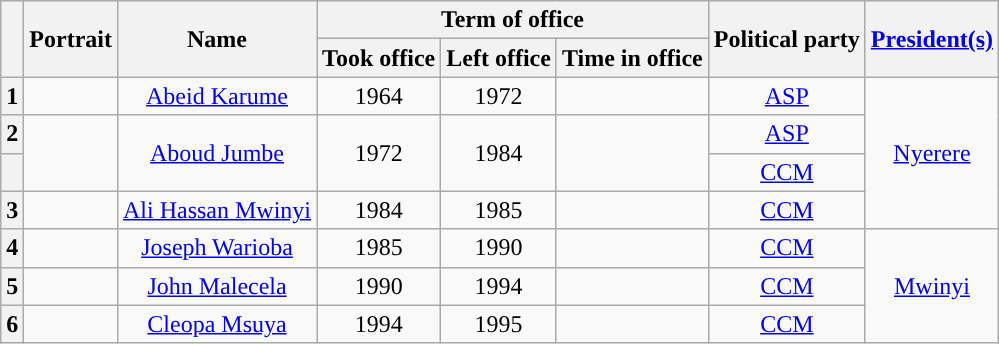<table class="wikitable" style="text-align:center">
<tr>
<th rowspan="2"></th>
<th rowspan="2">Portrait</th>
<th rowspan="2">Name<br></th>
<th colspan="3">Term of office</th>
<th rowspan="2">Political party</th>
<th rowspan="2"><a href='#'>President(s)</a></th>
</tr>
<tr>
<th>Took office</th>
<th>Left office</th>
<th>Time in office</th>
</tr>
<tr>
<th style="background:">1</th>
<td></td>
<td><a href='#'>Abeid Karume</a><br></td>
<td> 1964</td>
<td> 1972</td>
<td></td>
<td><a href='#'>ASP</a></td>
<td rowspan=4><a href='#'>Nyerere</a></td>
</tr>
<tr>
<th style="background:">2</th>
<td rowspan=2></td>
<td rowspan=2><a href='#'>Aboud Jumbe</a><br></td>
<td rowspan=2> 1972</td>
<td rowspan=2> 1984</td>
<td rowspan=2></td>
<td><a href='#'>ASP</a><br></td>
</tr>
<tr>
<th style="background:"></th>
<td><a href='#'>CCM</a></td>
</tr>
<tr>
<th style="background:">3</th>
<td></td>
<td><a href='#'>Ali Hassan Mwinyi</a><br></td>
<td> 1984</td>
<td> 1985</td>
<td></td>
<td><a href='#'>CCM</a></td>
</tr>
<tr>
<th style="background:">4</th>
<td></td>
<td><a href='#'>Joseph Warioba</a><br></td>
<td> 1985</td>
<td> 1990</td>
<td></td>
<td><a href='#'>CCM</a></td>
<td rowspan=3><a href='#'>Mwinyi</a></td>
</tr>
<tr>
<th style="background:">5</th>
<td></td>
<td><a href='#'>John Malecela</a><br></td>
<td> 1990</td>
<td> 1994</td>
<td></td>
<td><a href='#'>CCM</a></td>
</tr>
<tr>
<th style="background:">6</th>
<td></td>
<td><a href='#'>Cleopa Msuya</a><br></td>
<td> 1994</td>
<td> 1995</td>
<td></td>
<td><a href='#'>CCM</a></td>
</tr>
</table>
